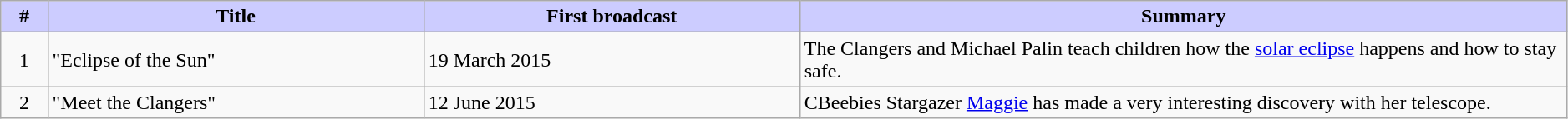<table class="wikitable" style="width:99%;">
<tr>
<th style="background:#ccf; width:3%;">#</th>
<th style="background:#ccf; width:24%;">Title</th>
<th style="background:#ccf; width:24%;">First broadcast</th>
<th style="background:#ccf;">Summary</th>
</tr>
<tr>
<td style="text-align:center;">1</td>
<td>"Eclipse of the Sun"</td>
<td>19 March 2015</td>
<td>The Clangers and Michael Palin teach children how the <a href='#'>solar eclipse</a> happens and how to stay safe.</td>
</tr>
<tr>
<td style="text-align:center;">2</td>
<td>"Meet the Clangers"</td>
<td>12 June 2015</td>
<td>CBeebies Stargazer <a href='#'>Maggie</a> has made a very interesting discovery with her telescope.</td>
</tr>
</table>
